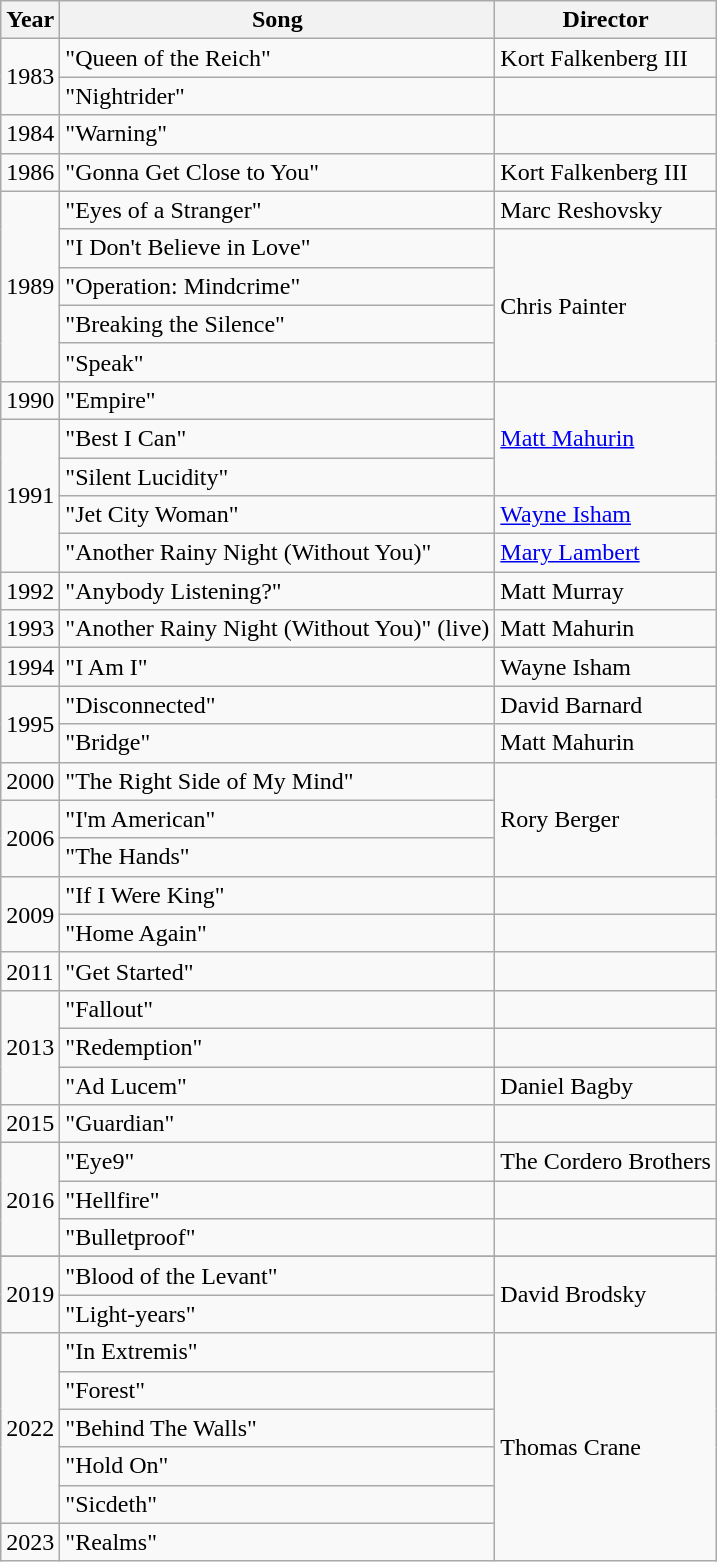<table class=wikitable>
<tr>
<th>Year</th>
<th>Song</th>
<th>Director</th>
</tr>
<tr>
<td rowspan=2>1983</td>
<td>"Queen of the Reich"</td>
<td>Kort Falkenberg III</td>
</tr>
<tr>
<td>"Nightrider"</td>
<td></td>
</tr>
<tr>
<td>1984</td>
<td>"Warning"</td>
<td></td>
</tr>
<tr>
<td>1986</td>
<td>"Gonna Get Close to You"</td>
<td>Kort Falkenberg III</td>
</tr>
<tr>
<td rowspan=5>1989</td>
<td>"Eyes of a Stranger"</td>
<td>Marc Reshovsky</td>
</tr>
<tr>
<td>"I Don't Believe in Love"</td>
<td rowspan=4>Chris Painter</td>
</tr>
<tr>
<td>"Operation: Mindcrime"</td>
</tr>
<tr>
<td>"Breaking the Silence"</td>
</tr>
<tr>
<td>"Speak"</td>
</tr>
<tr>
<td>1990</td>
<td>"Empire"</td>
<td rowspan=3><a href='#'>Matt Mahurin</a></td>
</tr>
<tr>
<td rowspan=4>1991</td>
<td>"Best I Can"</td>
</tr>
<tr>
<td>"Silent Lucidity"</td>
</tr>
<tr>
<td>"Jet City Woman"</td>
<td><a href='#'>Wayne Isham</a></td>
</tr>
<tr>
<td>"Another Rainy Night (Without You)"</td>
<td><a href='#'>Mary Lambert</a></td>
</tr>
<tr>
<td>1992</td>
<td>"Anybody Listening?"</td>
<td>Matt Murray</td>
</tr>
<tr>
<td>1993</td>
<td>"Another Rainy Night (Without You)" (live)</td>
<td>Matt Mahurin</td>
</tr>
<tr>
<td>1994</td>
<td>"I Am I"</td>
<td>Wayne Isham</td>
</tr>
<tr>
<td rowspan=2>1995</td>
<td>"Disconnected"</td>
<td>David Barnard</td>
</tr>
<tr>
<td>"Bridge"</td>
<td>Matt Mahurin</td>
</tr>
<tr>
<td>2000</td>
<td>"The Right Side of My Mind"</td>
<td rowspan=3>Rory Berger</td>
</tr>
<tr>
<td rowspan=2>2006</td>
<td>"I'm American"</td>
</tr>
<tr>
<td>"The Hands"</td>
</tr>
<tr>
<td rowspan=2>2009</td>
<td>"If I Were King"</td>
<td></td>
</tr>
<tr>
<td>"Home Again"</td>
<td></td>
</tr>
<tr>
<td>2011</td>
<td>"Get Started"</td>
<td></td>
</tr>
<tr>
<td rowspan=3>2013</td>
<td>"Fallout"</td>
<td></td>
</tr>
<tr>
<td>"Redemption"</td>
<td></td>
</tr>
<tr>
<td>"Ad Lucem"</td>
<td>Daniel Bagby</td>
</tr>
<tr>
<td>2015</td>
<td>"Guardian"</td>
<td></td>
</tr>
<tr>
<td rowspan=3>2016</td>
<td>"Eye9"</td>
<td>The Cordero Brothers</td>
</tr>
<tr>
<td>"Hellfire"</td>
<td></td>
</tr>
<tr>
<td>"Bulletproof"</td>
<td></td>
</tr>
<tr>
</tr>
<tr>
<td rowspan=2>2019</td>
<td>"Blood of the Levant"</td>
<td rowspan=2>David Brodsky</td>
</tr>
<tr>
<td>"Light-years"</td>
</tr>
<tr>
<td rowspan=5>2022</td>
<td>"In Extremis"</td>
<td rowspan=6>Thomas Crane</td>
</tr>
<tr>
<td>"Forest"</td>
</tr>
<tr>
<td>"Behind The Walls"</td>
</tr>
<tr>
<td>"Hold On"</td>
</tr>
<tr>
<td>"Sicdeth"</td>
</tr>
<tr>
<td>2023</td>
<td>"Realms"</td>
</tr>
</table>
